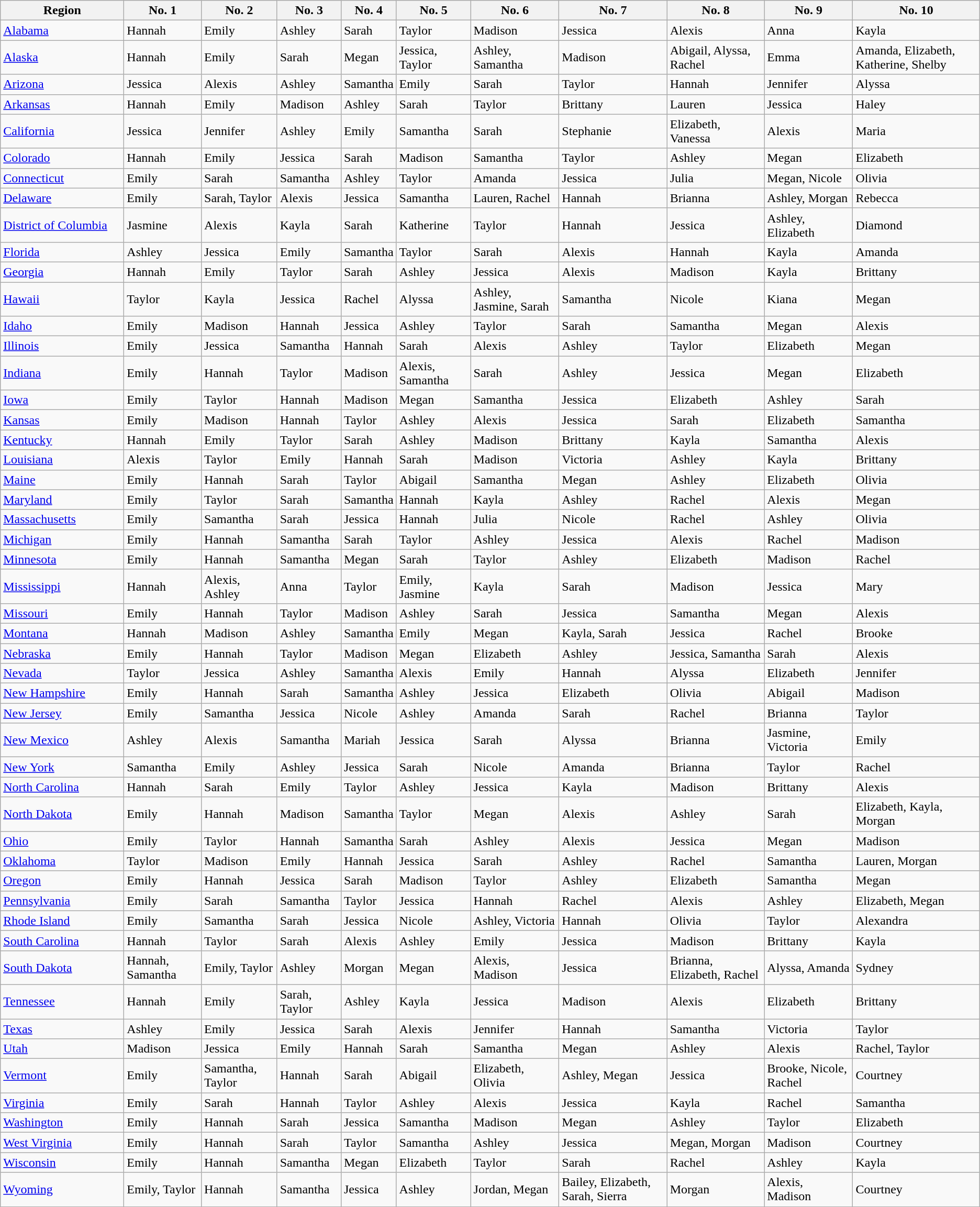<table class="wikitable sortable mw-collapsible" style="min-width:22em">
<tr>
<th width=150>Region</th>
<th>No. 1</th>
<th>No. 2</th>
<th>No. 3</th>
<th>No. 4</th>
<th>No. 5</th>
<th>No. 6</th>
<th>No. 7</th>
<th>No. 8</th>
<th>No. 9</th>
<th>No. 10</th>
</tr>
<tr>
<td><a href='#'>Alabama</a></td>
<td>Hannah</td>
<td>Emily</td>
<td>Ashley</td>
<td>Sarah</td>
<td>Taylor</td>
<td>Madison</td>
<td>Jessica</td>
<td>Alexis</td>
<td>Anna</td>
<td>Kayla</td>
</tr>
<tr>
<td><a href='#'>Alaska</a></td>
<td>Hannah</td>
<td>Emily</td>
<td>Sarah</td>
<td>Megan</td>
<td>Jessica, Taylor</td>
<td>Ashley, Samantha</td>
<td>Madison</td>
<td>Abigail, Alyssa, Rachel</td>
<td>Emma</td>
<td>Amanda, Elizabeth, Katherine, Shelby</td>
</tr>
<tr>
<td><a href='#'>Arizona</a></td>
<td>Jessica</td>
<td>Alexis</td>
<td>Ashley</td>
<td>Samantha</td>
<td>Emily</td>
<td>Sarah</td>
<td>Taylor</td>
<td>Hannah</td>
<td>Jennifer</td>
<td>Alyssa</td>
</tr>
<tr>
<td><a href='#'>Arkansas</a></td>
<td>Hannah</td>
<td>Emily</td>
<td>Madison</td>
<td>Ashley</td>
<td>Sarah</td>
<td>Taylor</td>
<td>Brittany</td>
<td>Lauren</td>
<td>Jessica</td>
<td>Haley</td>
</tr>
<tr>
<td><a href='#'>California</a></td>
<td>Jessica</td>
<td>Jennifer</td>
<td>Ashley</td>
<td>Emily</td>
<td>Samantha</td>
<td>Sarah</td>
<td>Stephanie</td>
<td>Elizabeth, Vanessa</td>
<td>Alexis</td>
<td>Maria</td>
</tr>
<tr>
<td><a href='#'>Colorado</a></td>
<td>Hannah</td>
<td>Emily</td>
<td>Jessica</td>
<td>Sarah</td>
<td>Madison</td>
<td>Samantha</td>
<td>Taylor</td>
<td>Ashley</td>
<td>Megan</td>
<td>Elizabeth</td>
</tr>
<tr>
<td><a href='#'>Connecticut</a></td>
<td>Emily</td>
<td>Sarah</td>
<td>Samantha</td>
<td>Ashley</td>
<td>Taylor</td>
<td>Amanda</td>
<td>Jessica</td>
<td>Julia</td>
<td>Megan, Nicole</td>
<td>Olivia</td>
</tr>
<tr>
<td><a href='#'>Delaware</a></td>
<td>Emily</td>
<td>Sarah, Taylor</td>
<td>Alexis</td>
<td>Jessica</td>
<td>Samantha</td>
<td>Lauren, Rachel</td>
<td>Hannah</td>
<td>Brianna</td>
<td>Ashley, Morgan</td>
<td>Rebecca</td>
</tr>
<tr>
<td><a href='#'>District of Columbia</a></td>
<td>Jasmine</td>
<td>Alexis</td>
<td>Kayla</td>
<td>Sarah</td>
<td>Katherine</td>
<td>Taylor</td>
<td>Hannah</td>
<td>Jessica</td>
<td>Ashley, Elizabeth</td>
<td>Diamond</td>
</tr>
<tr>
<td><a href='#'>Florida</a></td>
<td>Ashley</td>
<td>Jessica</td>
<td>Emily</td>
<td>Samantha</td>
<td>Taylor</td>
<td>Sarah</td>
<td>Alexis</td>
<td>Hannah</td>
<td>Kayla</td>
<td>Amanda</td>
</tr>
<tr>
<td><a href='#'>Georgia</a></td>
<td>Hannah</td>
<td>Emily</td>
<td>Taylor</td>
<td>Sarah</td>
<td>Ashley</td>
<td>Jessica</td>
<td>Alexis</td>
<td>Madison</td>
<td>Kayla</td>
<td>Brittany</td>
</tr>
<tr>
<td><a href='#'>Hawaii</a></td>
<td>Taylor</td>
<td>Kayla</td>
<td>Jessica</td>
<td>Rachel</td>
<td>Alyssa</td>
<td>Ashley, Jasmine, Sarah</td>
<td>Samantha</td>
<td>Nicole</td>
<td>Kiana</td>
<td>Megan</td>
</tr>
<tr>
<td><a href='#'>Idaho</a></td>
<td>Emily</td>
<td>Madison</td>
<td>Hannah</td>
<td>Jessica</td>
<td>Ashley</td>
<td>Taylor</td>
<td>Sarah</td>
<td>Samantha</td>
<td>Megan</td>
<td>Alexis</td>
</tr>
<tr>
<td><a href='#'>Illinois</a></td>
<td>Emily</td>
<td>Jessica</td>
<td>Samantha</td>
<td>Hannah</td>
<td>Sarah</td>
<td>Alexis</td>
<td>Ashley</td>
<td>Taylor</td>
<td>Elizabeth</td>
<td>Megan</td>
</tr>
<tr>
<td><a href='#'>Indiana</a></td>
<td>Emily</td>
<td>Hannah</td>
<td>Taylor</td>
<td>Madison</td>
<td>Alexis, Samantha</td>
<td>Sarah</td>
<td>Ashley</td>
<td>Jessica</td>
<td>Megan</td>
<td>Elizabeth</td>
</tr>
<tr>
<td><a href='#'>Iowa</a></td>
<td>Emily</td>
<td>Taylor</td>
<td>Hannah</td>
<td>Madison</td>
<td>Megan</td>
<td>Samantha</td>
<td>Jessica</td>
<td>Elizabeth</td>
<td>Ashley</td>
<td>Sarah</td>
</tr>
<tr>
<td><a href='#'>Kansas</a></td>
<td>Emily</td>
<td>Madison</td>
<td>Hannah</td>
<td>Taylor</td>
<td>Ashley</td>
<td>Alexis</td>
<td>Jessica</td>
<td>Sarah</td>
<td>Elizabeth</td>
<td>Samantha</td>
</tr>
<tr>
<td><a href='#'>Kentucky</a></td>
<td>Hannah</td>
<td>Emily</td>
<td>Taylor</td>
<td>Sarah</td>
<td>Ashley</td>
<td>Madison</td>
<td>Brittany</td>
<td>Kayla</td>
<td>Samantha</td>
<td>Alexis</td>
</tr>
<tr>
<td><a href='#'>Louisiana</a></td>
<td>Alexis</td>
<td>Taylor</td>
<td>Emily</td>
<td>Hannah</td>
<td>Sarah</td>
<td>Madison</td>
<td>Victoria</td>
<td>Ashley</td>
<td>Kayla</td>
<td>Brittany</td>
</tr>
<tr>
<td><a href='#'>Maine</a></td>
<td>Emily</td>
<td>Hannah</td>
<td>Sarah</td>
<td>Taylor</td>
<td>Abigail</td>
<td>Samantha</td>
<td>Megan</td>
<td>Ashley</td>
<td>Elizabeth</td>
<td>Olivia</td>
</tr>
<tr>
<td><a href='#'>Maryland</a></td>
<td>Emily</td>
<td>Taylor</td>
<td>Sarah</td>
<td>Samantha</td>
<td>Hannah</td>
<td>Kayla</td>
<td>Ashley</td>
<td>Rachel</td>
<td>Alexis</td>
<td>Megan</td>
</tr>
<tr>
<td><a href='#'>Massachusetts</a></td>
<td>Emily</td>
<td>Samantha</td>
<td>Sarah</td>
<td>Jessica</td>
<td>Hannah</td>
<td>Julia</td>
<td>Nicole</td>
<td>Rachel</td>
<td>Ashley</td>
<td>Olivia</td>
</tr>
<tr>
<td><a href='#'>Michigan</a></td>
<td>Emily</td>
<td>Hannah</td>
<td>Samantha</td>
<td>Sarah</td>
<td>Taylor</td>
<td>Ashley</td>
<td>Jessica</td>
<td>Alexis</td>
<td>Rachel</td>
<td>Madison</td>
</tr>
<tr>
<td><a href='#'>Minnesota</a></td>
<td>Emily</td>
<td>Hannah</td>
<td>Samantha</td>
<td>Megan</td>
<td>Sarah</td>
<td>Taylor</td>
<td>Ashley</td>
<td>Elizabeth</td>
<td>Madison</td>
<td>Rachel</td>
</tr>
<tr>
<td><a href='#'>Mississippi</a></td>
<td>Hannah</td>
<td>Alexis, Ashley</td>
<td>Anna</td>
<td>Taylor</td>
<td>Emily, Jasmine</td>
<td>Kayla</td>
<td>Sarah</td>
<td>Madison</td>
<td>Jessica</td>
<td>Mary</td>
</tr>
<tr>
<td><a href='#'>Missouri</a></td>
<td>Emily</td>
<td>Hannah</td>
<td>Taylor</td>
<td>Madison</td>
<td>Ashley</td>
<td>Sarah</td>
<td>Jessica</td>
<td>Samantha</td>
<td>Megan</td>
<td>Alexis</td>
</tr>
<tr>
<td><a href='#'>Montana</a></td>
<td>Hannah</td>
<td>Madison</td>
<td>Ashley</td>
<td>Samantha</td>
<td>Emily</td>
<td>Megan</td>
<td>Kayla, Sarah</td>
<td>Jessica</td>
<td>Rachel</td>
<td>Brooke</td>
</tr>
<tr>
<td><a href='#'>Nebraska</a></td>
<td>Emily</td>
<td>Hannah</td>
<td>Taylor</td>
<td>Madison</td>
<td>Megan</td>
<td>Elizabeth</td>
<td>Ashley</td>
<td>Jessica, Samantha</td>
<td>Sarah</td>
<td>Alexis</td>
</tr>
<tr>
<td><a href='#'>Nevada</a></td>
<td>Taylor</td>
<td>Jessica</td>
<td>Ashley</td>
<td>Samantha</td>
<td>Alexis</td>
<td>Emily</td>
<td>Hannah</td>
<td>Alyssa</td>
<td>Elizabeth</td>
<td>Jennifer</td>
</tr>
<tr>
<td><a href='#'>New Hampshire</a></td>
<td>Emily</td>
<td>Hannah</td>
<td>Sarah</td>
<td>Samantha</td>
<td>Ashley</td>
<td>Jessica</td>
<td>Elizabeth</td>
<td>Olivia</td>
<td>Abigail</td>
<td>Madison</td>
</tr>
<tr>
<td><a href='#'>New Jersey</a></td>
<td>Emily</td>
<td>Samantha</td>
<td>Jessica</td>
<td>Nicole</td>
<td>Ashley</td>
<td>Amanda</td>
<td>Sarah</td>
<td>Rachel</td>
<td>Brianna</td>
<td>Taylor</td>
</tr>
<tr>
<td><a href='#'>New Mexico</a></td>
<td>Ashley</td>
<td>Alexis</td>
<td>Samantha</td>
<td>Mariah</td>
<td>Jessica</td>
<td>Sarah</td>
<td>Alyssa</td>
<td>Brianna</td>
<td>Jasmine, Victoria</td>
<td>Emily</td>
</tr>
<tr>
<td><a href='#'>New York</a></td>
<td>Samantha</td>
<td>Emily</td>
<td>Ashley</td>
<td>Jessica</td>
<td>Sarah</td>
<td>Nicole</td>
<td>Amanda</td>
<td>Brianna</td>
<td>Taylor</td>
<td>Rachel</td>
</tr>
<tr>
<td><a href='#'>North Carolina</a></td>
<td>Hannah</td>
<td>Sarah</td>
<td>Emily</td>
<td>Taylor</td>
<td>Ashley</td>
<td>Jessica</td>
<td>Kayla</td>
<td>Madison</td>
<td>Brittany</td>
<td>Alexis</td>
</tr>
<tr>
<td><a href='#'>North Dakota</a></td>
<td>Emily</td>
<td>Hannah</td>
<td>Madison</td>
<td>Samantha</td>
<td>Taylor</td>
<td>Megan</td>
<td>Alexis</td>
<td>Ashley</td>
<td>Sarah</td>
<td>Elizabeth, Kayla, Morgan</td>
</tr>
<tr>
<td><a href='#'>Ohio</a></td>
<td>Emily</td>
<td>Taylor</td>
<td>Hannah</td>
<td>Samantha</td>
<td>Sarah</td>
<td>Ashley</td>
<td>Alexis</td>
<td>Jessica</td>
<td>Megan</td>
<td>Madison</td>
</tr>
<tr>
<td><a href='#'>Oklahoma</a></td>
<td>Taylor</td>
<td>Madison</td>
<td>Emily</td>
<td>Hannah</td>
<td>Jessica</td>
<td>Sarah</td>
<td>Ashley</td>
<td>Rachel</td>
<td>Samantha</td>
<td>Lauren, Morgan</td>
</tr>
<tr>
<td><a href='#'>Oregon</a></td>
<td>Emily</td>
<td>Hannah</td>
<td>Jessica</td>
<td>Sarah</td>
<td>Madison</td>
<td>Taylor</td>
<td>Ashley</td>
<td>Elizabeth</td>
<td>Samantha</td>
<td>Megan</td>
</tr>
<tr>
<td><a href='#'>Pennsylvania</a></td>
<td>Emily</td>
<td>Sarah</td>
<td>Samantha</td>
<td>Taylor</td>
<td>Jessica</td>
<td>Hannah</td>
<td>Rachel</td>
<td>Alexis</td>
<td>Ashley</td>
<td>Elizabeth, Megan</td>
</tr>
<tr>
<td><a href='#'>Rhode Island</a></td>
<td>Emily</td>
<td>Samantha</td>
<td>Sarah</td>
<td>Jessica</td>
<td>Nicole</td>
<td>Ashley, Victoria</td>
<td>Hannah</td>
<td>Olivia</td>
<td>Taylor</td>
<td>Alexandra</td>
</tr>
<tr>
<td><a href='#'>South Carolina</a></td>
<td>Hannah</td>
<td>Taylor</td>
<td>Sarah</td>
<td>Alexis</td>
<td>Ashley</td>
<td>Emily</td>
<td>Jessica</td>
<td>Madison</td>
<td>Brittany</td>
<td>Kayla</td>
</tr>
<tr>
<td><a href='#'>South Dakota</a></td>
<td>Hannah, Samantha</td>
<td>Emily, Taylor</td>
<td>Ashley</td>
<td>Morgan</td>
<td>Megan</td>
<td>Alexis, Madison</td>
<td>Jessica</td>
<td>Brianna, Elizabeth, Rachel</td>
<td>Alyssa, Amanda</td>
<td>Sydney</td>
</tr>
<tr>
<td><a href='#'>Tennessee</a></td>
<td>Hannah</td>
<td>Emily</td>
<td>Sarah, Taylor</td>
<td>Ashley</td>
<td>Kayla</td>
<td>Jessica</td>
<td>Madison</td>
<td>Alexis</td>
<td>Elizabeth</td>
<td>Brittany</td>
</tr>
<tr>
<td><a href='#'>Texas</a></td>
<td>Ashley</td>
<td>Emily</td>
<td>Jessica</td>
<td>Sarah</td>
<td>Alexis</td>
<td>Jennifer</td>
<td>Hannah</td>
<td>Samantha</td>
<td>Victoria</td>
<td>Taylor</td>
</tr>
<tr>
<td><a href='#'>Utah</a></td>
<td>Madison</td>
<td>Jessica</td>
<td>Emily</td>
<td>Hannah</td>
<td>Sarah</td>
<td>Samantha</td>
<td>Megan</td>
<td>Ashley</td>
<td>Alexis</td>
<td>Rachel, Taylor</td>
</tr>
<tr>
<td><a href='#'>Vermont</a></td>
<td>Emily</td>
<td>Samantha, Taylor</td>
<td>Hannah</td>
<td>Sarah</td>
<td>Abigail</td>
<td>Elizabeth, Olivia</td>
<td>Ashley, Megan</td>
<td>Jessica</td>
<td>Brooke, Nicole, Rachel</td>
<td>Courtney</td>
</tr>
<tr>
<td><a href='#'>Virginia</a></td>
<td>Emily</td>
<td>Sarah</td>
<td>Hannah</td>
<td>Taylor</td>
<td>Ashley</td>
<td>Alexis</td>
<td>Jessica</td>
<td>Kayla</td>
<td>Rachel</td>
<td>Samantha</td>
</tr>
<tr>
<td><a href='#'>Washington</a></td>
<td>Emily</td>
<td>Hannah</td>
<td>Sarah</td>
<td>Jessica</td>
<td>Samantha</td>
<td>Madison</td>
<td>Megan</td>
<td>Ashley</td>
<td>Taylor</td>
<td>Elizabeth</td>
</tr>
<tr>
<td><a href='#'>West Virginia</a></td>
<td>Emily</td>
<td>Hannah</td>
<td>Sarah</td>
<td>Taylor</td>
<td>Samantha</td>
<td>Ashley</td>
<td>Jessica</td>
<td>Megan, Morgan</td>
<td>Madison</td>
<td>Courtney</td>
</tr>
<tr>
<td><a href='#'>Wisconsin</a></td>
<td>Emily</td>
<td>Hannah</td>
<td>Samantha</td>
<td>Megan</td>
<td>Elizabeth</td>
<td>Taylor</td>
<td>Sarah</td>
<td>Rachel</td>
<td>Ashley</td>
<td>Kayla</td>
</tr>
<tr>
<td><a href='#'>Wyoming</a></td>
<td>Emily, Taylor</td>
<td>Hannah</td>
<td>Samantha</td>
<td>Jessica</td>
<td>Ashley</td>
<td>Jordan, Megan</td>
<td>Bailey, Elizabeth, Sarah, Sierra</td>
<td>Morgan</td>
<td>Alexis, Madison</td>
<td>Courtney</td>
</tr>
<tr>
</tr>
</table>
